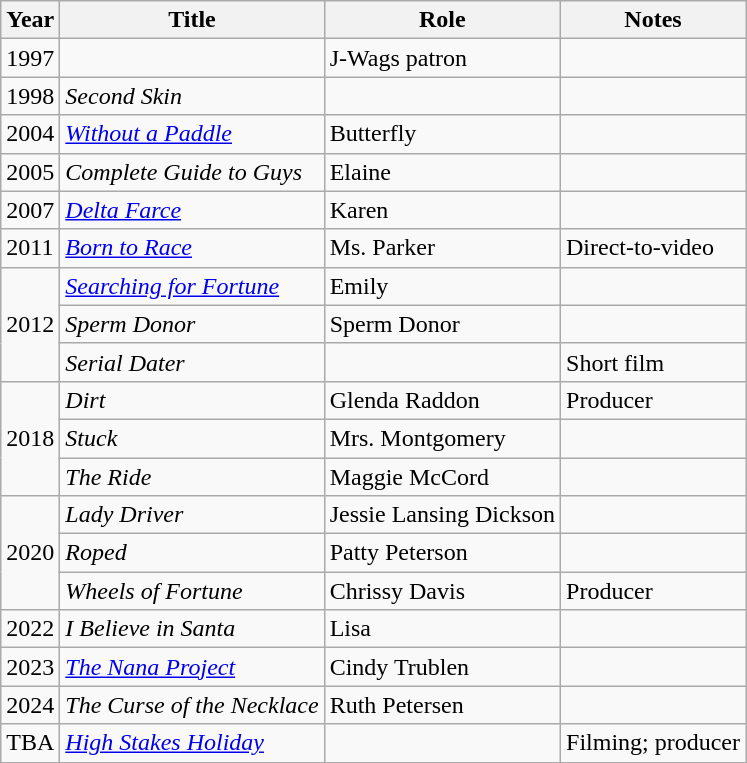<table class="wikitable sortable">
<tr>
<th>Year</th>
<th>Title</th>
<th>Role</th>
<th class="unsortable">Notes</th>
</tr>
<tr>
<td>1997</td>
<td><em></em></td>
<td>J-Wags patron</td>
<td></td>
</tr>
<tr>
<td>1998</td>
<td><em>Second Skin</em></td>
<td></td>
<td></td>
</tr>
<tr>
<td>2004</td>
<td><em><a href='#'>Without a Paddle</a></em></td>
<td>Butterfly</td>
<td></td>
</tr>
<tr>
<td>2005</td>
<td><em>Complete Guide to Guys</em></td>
<td>Elaine</td>
<td></td>
</tr>
<tr>
<td>2007</td>
<td><em><a href='#'>Delta Farce</a></em></td>
<td>Karen</td>
<td></td>
</tr>
<tr>
<td>2011</td>
<td><em><a href='#'>Born to Race</a></em></td>
<td>Ms. Parker</td>
<td>Direct-to-video</td>
</tr>
<tr>
<td rowspan="3">2012</td>
<td><em><a href='#'>Searching for Fortune</a></em></td>
<td>Emily</td>
<td></td>
</tr>
<tr>
<td><em>Sperm Donor</em></td>
<td>Sperm Donor</td>
<td></td>
</tr>
<tr>
<td><em>Serial Dater</em></td>
<td></td>
<td>Short film</td>
</tr>
<tr>
<td rowspan="3">2018</td>
<td><em>Dirt</em></td>
<td>Glenda Raddon</td>
<td>Producer</td>
</tr>
<tr>
<td><em>Stuck</em></td>
<td>Mrs. Montgomery</td>
<td></td>
</tr>
<tr>
<td><em>The Ride</em></td>
<td>Maggie McCord</td>
<td></td>
</tr>
<tr>
<td rowspan="3">2020</td>
<td><em>Lady Driver</em></td>
<td>Jessie Lansing Dickson</td>
<td></td>
</tr>
<tr>
<td><em>Roped</em></td>
<td>Patty Peterson</td>
<td></td>
</tr>
<tr>
<td><em>Wheels of Fortune</em></td>
<td>Chrissy Davis</td>
<td>Producer</td>
</tr>
<tr>
<td>2022</td>
<td><em>I Believe in Santa</em></td>
<td>Lisa</td>
<td></td>
</tr>
<tr>
<td>2023</td>
<td><em><a href='#'>The Nana Project</a></em></td>
<td>Cindy Trublen</td>
<td></td>
</tr>
<tr>
<td>2024</td>
<td><em>The Curse of the Necklace</em></td>
<td>Ruth Petersen</td>
<td></td>
</tr>
<tr>
<td>TBA</td>
<td><em><a href='#'>High Stakes Holiday</a></em></td>
<td></td>
<td>Filming; producer</td>
</tr>
</table>
